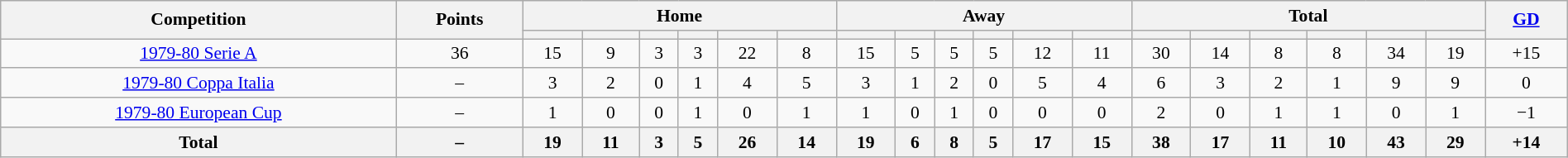<table class="wikitable" style="font-size:90%;width:100%;margin:auto;clear:both;text-align:center;">
<tr>
<th rowspan="2">Competition</th>
<th rowspan="2">Points</th>
<th colspan="6">Home</th>
<th colspan="6">Away</th>
<th colspan="6">Total</th>
<th rowspan="2"><a href='#'>GD</a></th>
</tr>
<tr>
<th></th>
<th></th>
<th></th>
<th></th>
<th></th>
<th></th>
<th></th>
<th></th>
<th></th>
<th></th>
<th></th>
<th></th>
<th></th>
<th></th>
<th></th>
<th></th>
<th></th>
<th></th>
</tr>
<tr>
<td><a href='#'>1979-80 Serie A</a></td>
<td>36</td>
<td>15</td>
<td>9</td>
<td>3</td>
<td>3</td>
<td>22</td>
<td>8</td>
<td>15</td>
<td>5</td>
<td>5</td>
<td>5</td>
<td>12</td>
<td>11</td>
<td>30</td>
<td>14</td>
<td>8</td>
<td>8</td>
<td>34</td>
<td>19</td>
<td>+15</td>
</tr>
<tr>
<td><a href='#'>1979-80 Coppa Italia</a></td>
<td>–</td>
<td>3</td>
<td>2</td>
<td>0</td>
<td>1</td>
<td>4</td>
<td>5</td>
<td>3</td>
<td>1</td>
<td>2</td>
<td>0</td>
<td>5</td>
<td>4</td>
<td>6</td>
<td>3</td>
<td>2</td>
<td>1</td>
<td>9</td>
<td>9</td>
<td>0</td>
</tr>
<tr>
<td><a href='#'>1979-80 European Cup</a></td>
<td>–</td>
<td>1</td>
<td>0</td>
<td>0</td>
<td>1</td>
<td>0</td>
<td>1</td>
<td>1</td>
<td>0</td>
<td>1</td>
<td>0</td>
<td>0</td>
<td>0</td>
<td>2</td>
<td>0</td>
<td>1</td>
<td>1</td>
<td>0</td>
<td>1</td>
<td>−1</td>
</tr>
<tr>
<th>Total</th>
<th>–</th>
<th>19</th>
<th>11</th>
<th>3</th>
<th>5</th>
<th>26</th>
<th>14</th>
<th>19</th>
<th>6</th>
<th>8</th>
<th>5</th>
<th>17</th>
<th>15</th>
<th>38</th>
<th>17</th>
<th>11</th>
<th>10</th>
<th>43</th>
<th>29</th>
<th>+14</th>
</tr>
</table>
